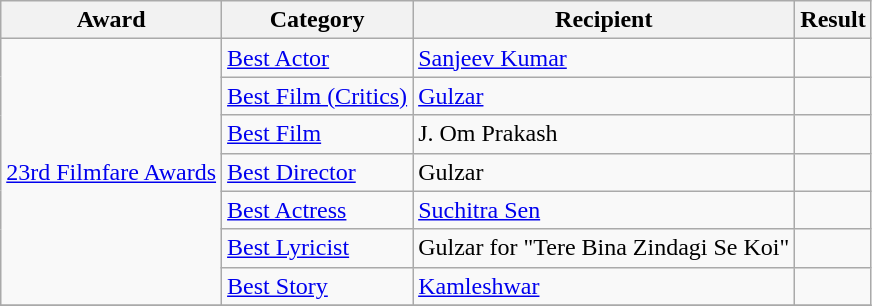<table class="wikitable">
<tr>
<th>Award</th>
<th>Category</th>
<th>Recipient</th>
<th>Result</th>
</tr>
<tr>
<td rowspan="7"><a href='#'>23rd Filmfare Awards</a></td>
<td><a href='#'>Best Actor</a></td>
<td><a href='#'>Sanjeev Kumar</a></td>
<td></td>
</tr>
<tr>
<td><a href='#'>Best Film (Critics)</a></td>
<td><a href='#'>Gulzar</a></td>
<td></td>
</tr>
<tr>
<td><a href='#'>Best Film</a></td>
<td>J. Om Prakash</td>
<td></td>
</tr>
<tr>
<td><a href='#'>Best Director</a></td>
<td>Gulzar</td>
<td></td>
</tr>
<tr>
<td><a href='#'>Best Actress</a></td>
<td><a href='#'>Suchitra Sen</a></td>
<td></td>
</tr>
<tr>
<td><a href='#'>Best Lyricist</a></td>
<td>Gulzar for "Tere Bina Zindagi Se Koi"</td>
<td></td>
</tr>
<tr>
<td><a href='#'>Best Story</a></td>
<td><a href='#'>Kamleshwar</a></td>
<td></td>
</tr>
<tr>
</tr>
</table>
